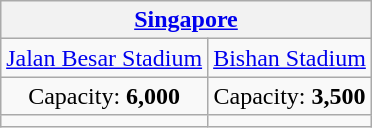<table class="wikitable" style="margin:1em auto; text-align:center">
<tr>
<th colspan=2> <a href='#'>Singapore</a></th>
</tr>
<tr>
<td><a href='#'>Jalan Besar Stadium</a></td>
<td><a href='#'>Bishan Stadium</a></td>
</tr>
<tr>
<td>Capacity: <strong>6,000</strong></td>
<td>Capacity: <strong>3,500</strong></td>
</tr>
<tr>
<td></td>
<td></td>
</tr>
</table>
